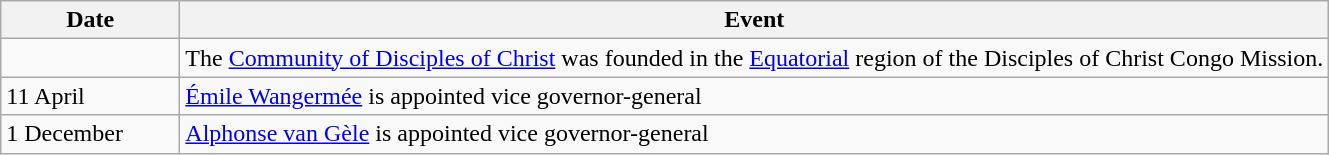<table class=wikitable>
<tr>
<th style="width:7em">Date</th>
<th>Event</th>
</tr>
<tr>
<td></td>
<td>The <a href='#'>Community of Disciples of Christ</a> was founded in the <a href='#'>Equatorial</a> region of the Disciples of Christ Congo Mission.</td>
</tr>
<tr>
<td>11 April</td>
<td><a href='#'>Émile Wangermée</a> is appointed vice governor-general</td>
</tr>
<tr>
<td>1 December</td>
<td><a href='#'>Alphonse van Gèle</a> is appointed vice governor-general</td>
</tr>
</table>
